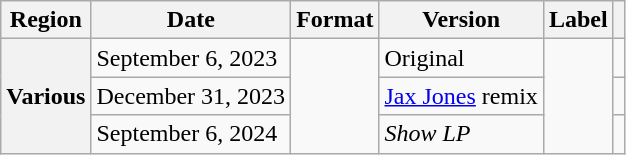<table class="wikitable plainrowheaders">
<tr>
<th scope="col">Region</th>
<th scope="col">Date</th>
<th scope="col">Format</th>
<th scope="col">Version</th>
<th scope="col">Label</th>
<th scope="col"></th>
</tr>
<tr>
<th scope="row" rowspan="3">Various</th>
<td>September 6, 2023</td>
<td rowspan="3"></td>
<td>Original</td>
<td rowspan="3"></td>
<td align="center"></td>
</tr>
<tr>
<td>December 31, 2023</td>
<td><a href='#'>Jax Jones</a> remix</td>
<td align="center"></td>
</tr>
<tr>
<td>September 6, 2024</td>
<td><em>Show LP</em></td>
<td align="center"></td>
</tr>
</table>
